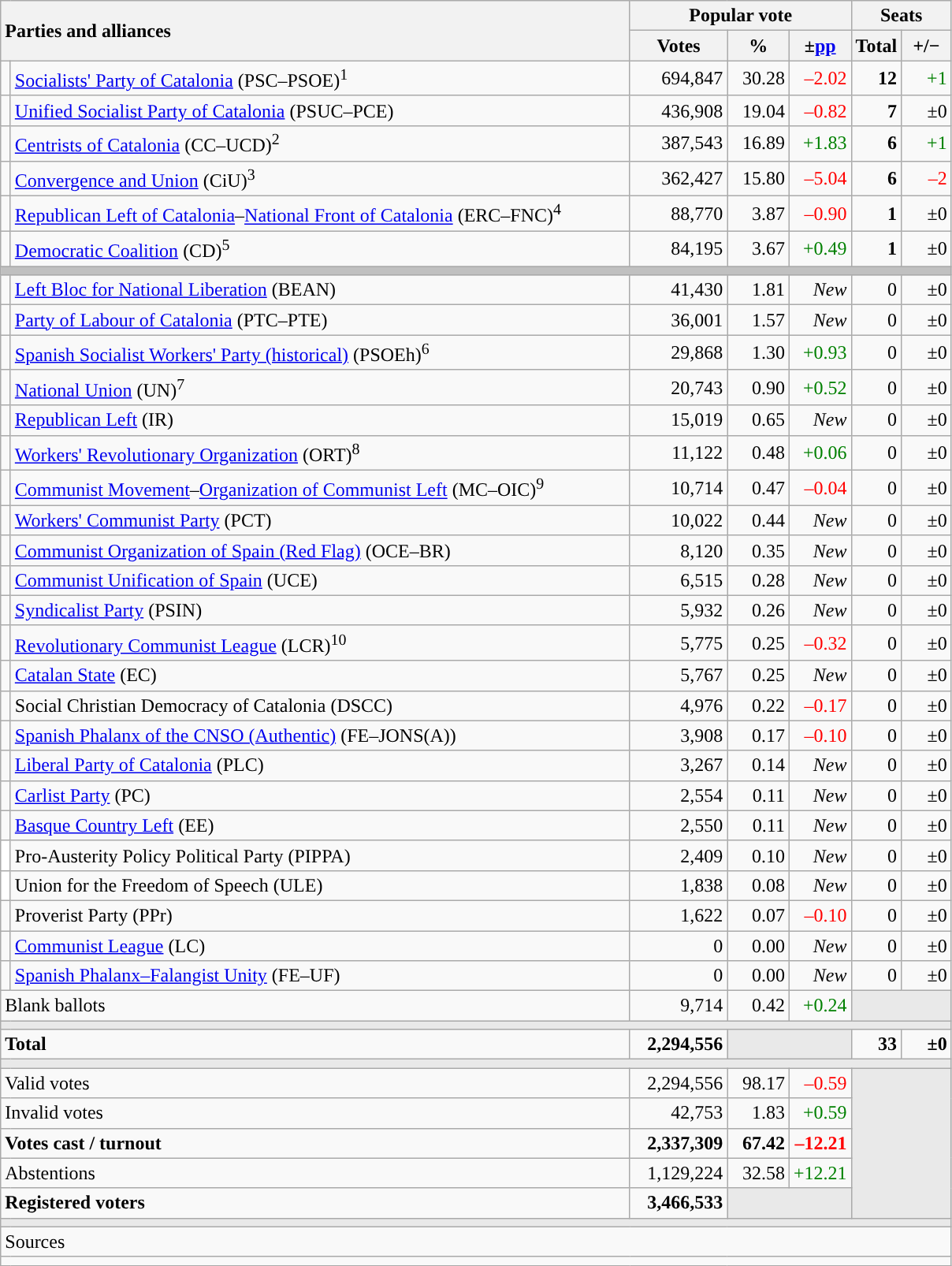<table class="wikitable" style="text-align:right;">
<tr>
<th style="text-align:left;" rowspan="2" colspan="2" width="525">Parties and alliances</th>
<th colspan="3">Popular vote</th>
<th colspan="2">Seats</th>
</tr>
<tr>
<th width="75">Votes</th>
<th width="45">%</th>
<th width="45">±<a href='#'>pp</a></th>
<th width="35">Total</th>
<th width="35">+/−</th>
</tr>
<tr>
<td width="1" style="color:inherit;background:"></td>
<td align="left"><a href='#'>Socialists' Party of Catalonia</a> (PSC–PSOE)<sup>1</sup></td>
<td>694,847</td>
<td>30.28</td>
<td style="color:red;">–2.02</td>
<td><strong>12</strong></td>
<td style="color:green;">+1</td>
</tr>
<tr>
<td style="color:inherit;background:"></td>
<td align="left"><a href='#'>Unified Socialist Party of Catalonia</a> (PSUC–PCE)</td>
<td>436,908</td>
<td>19.04</td>
<td style="color:red;">–0.82</td>
<td><strong>7</strong></td>
<td>±0</td>
</tr>
<tr>
<td style="color:inherit;background:"></td>
<td align="left"><a href='#'>Centrists of Catalonia</a> (CC–UCD)<sup>2</sup></td>
<td>387,543</td>
<td>16.89</td>
<td style="color:green;">+1.83</td>
<td><strong>6</strong></td>
<td style="color:green;">+1</td>
</tr>
<tr>
<td style="color:inherit;background:"></td>
<td align="left"><a href='#'>Convergence and Union</a> (CiU)<sup>3</sup></td>
<td>362,427</td>
<td>15.80</td>
<td style="color:red;">–5.04</td>
<td><strong>6</strong></td>
<td style="color:red;">–2</td>
</tr>
<tr>
<td style="color:inherit;background:"></td>
<td align="left"><a href='#'>Republican Left of Catalonia</a>–<a href='#'>National Front of Catalonia</a> (ERC–FNC)<sup>4</sup></td>
<td>88,770</td>
<td>3.87</td>
<td style="color:red;">–0.90</td>
<td><strong>1</strong></td>
<td>±0</td>
</tr>
<tr>
<td style="color:inherit;background:"></td>
<td align="left"><a href='#'>Democratic Coalition</a> (CD)<sup>5</sup></td>
<td>84,195</td>
<td>3.67</td>
<td style="color:green;">+0.49</td>
<td><strong>1</strong></td>
<td>±0</td>
</tr>
<tr>
<td colspan="7" bgcolor="#C0C0C0"></td>
</tr>
<tr>
<td style="color:inherit;background:"></td>
<td align="left"><a href='#'>Left Bloc for National Liberation</a> (BEAN)</td>
<td>41,430</td>
<td>1.81</td>
<td><em>New</em></td>
<td>0</td>
<td>±0</td>
</tr>
<tr>
<td style="color:inherit;background:"></td>
<td align="left"><a href='#'>Party of Labour of Catalonia</a> (PTC–PTE)</td>
<td>36,001</td>
<td>1.57</td>
<td><em>New</em></td>
<td>0</td>
<td>±0</td>
</tr>
<tr>
<td style="color:inherit;background:"></td>
<td align="left"><a href='#'>Spanish Socialist Workers' Party (historical)</a> (PSOEh)<sup>6</sup></td>
<td>29,868</td>
<td>1.30</td>
<td style="color:green;">+0.93</td>
<td>0</td>
<td>±0</td>
</tr>
<tr>
<td style="color:inherit;background:"></td>
<td align="left"><a href='#'>National Union</a> (UN)<sup>7</sup></td>
<td>20,743</td>
<td>0.90</td>
<td style="color:green;">+0.52</td>
<td>0</td>
<td>±0</td>
</tr>
<tr>
<td style="color:inherit;background:"></td>
<td align="left"><a href='#'>Republican Left</a> (IR)</td>
<td>15,019</td>
<td>0.65</td>
<td><em>New</em></td>
<td>0</td>
<td>±0</td>
</tr>
<tr>
<td style="color:inherit;background:"></td>
<td align="left"><a href='#'>Workers' Revolutionary Organization</a> (ORT)<sup>8</sup></td>
<td>11,122</td>
<td>0.48</td>
<td style="color:green;">+0.06</td>
<td>0</td>
<td>±0</td>
</tr>
<tr>
<td style="color:inherit;background:"></td>
<td align="left"><a href='#'>Communist Movement</a>–<a href='#'>Organization of Communist Left</a> (MC–OIC)<sup>9</sup></td>
<td>10,714</td>
<td>0.47</td>
<td style="color:red;">–0.04</td>
<td>0</td>
<td>±0</td>
</tr>
<tr>
<td style="color:inherit;background:"></td>
<td align="left"><a href='#'>Workers' Communist Party</a> (PCT)</td>
<td>10,022</td>
<td>0.44</td>
<td><em>New</em></td>
<td>0</td>
<td>±0</td>
</tr>
<tr>
<td style="color:inherit;background:"></td>
<td align="left"><a href='#'>Communist Organization of Spain (Red Flag)</a> (OCE–BR)</td>
<td>8,120</td>
<td>0.35</td>
<td><em>New</em></td>
<td>0</td>
<td>±0</td>
</tr>
<tr>
<td style="color:inherit;background:"></td>
<td align="left"><a href='#'>Communist Unification of Spain</a> (UCE)</td>
<td>6,515</td>
<td>0.28</td>
<td><em>New</em></td>
<td>0</td>
<td>±0</td>
</tr>
<tr>
<td style="color:inherit;background:"></td>
<td align="left"><a href='#'>Syndicalist Party</a> (PSIN)</td>
<td>5,932</td>
<td>0.26</td>
<td><em>New</em></td>
<td>0</td>
<td>±0</td>
</tr>
<tr>
<td style="color:inherit;background:"></td>
<td align="left"><a href='#'>Revolutionary Communist League</a> (LCR)<sup>10</sup></td>
<td>5,775</td>
<td>0.25</td>
<td style="color:red;">–0.32</td>
<td>0</td>
<td>±0</td>
</tr>
<tr>
<td style="color:inherit;background:"></td>
<td align="left"><a href='#'>Catalan State</a> (EC)</td>
<td>5,767</td>
<td>0.25</td>
<td><em>New</em></td>
<td>0</td>
<td>±0</td>
</tr>
<tr>
<td style="color:inherit;background:"></td>
<td align="left">Social Christian Democracy of Catalonia (DSCC)</td>
<td>4,976</td>
<td>0.22</td>
<td style="color:red;">–0.17</td>
<td>0</td>
<td>±0</td>
</tr>
<tr>
<td style="color:inherit;background:"></td>
<td align="left"><a href='#'>Spanish Phalanx of the CNSO (Authentic)</a> (FE–JONS(A))</td>
<td>3,908</td>
<td>0.17</td>
<td style="color:red;">–0.10</td>
<td>0</td>
<td>±0</td>
</tr>
<tr>
<td style="color:inherit;background:"></td>
<td align="left"><a href='#'>Liberal Party of Catalonia</a> (PLC)</td>
<td>3,267</td>
<td>0.14</td>
<td><em>New</em></td>
<td>0</td>
<td>±0</td>
</tr>
<tr>
<td style="color:inherit;background:"></td>
<td align="left"><a href='#'>Carlist Party</a> (PC)</td>
<td>2,554</td>
<td>0.11</td>
<td><em>New</em></td>
<td>0</td>
<td>±0</td>
</tr>
<tr>
<td style="color:inherit;background:"></td>
<td align="left"><a href='#'>Basque Country Left</a> (EE)</td>
<td>2,550</td>
<td>0.11</td>
<td><em>New</em></td>
<td>0</td>
<td>±0</td>
</tr>
<tr>
<td bgcolor="white"></td>
<td align="left">Pro-Austerity Policy Political Party (PIPPA)</td>
<td>2,409</td>
<td>0.10</td>
<td><em>New</em></td>
<td>0</td>
<td>±0</td>
</tr>
<tr>
<td bgcolor="white"></td>
<td align="left">Union for the Freedom of Speech (ULE)</td>
<td>1,838</td>
<td>0.08</td>
<td><em>New</em></td>
<td>0</td>
<td>±0</td>
</tr>
<tr>
<td style="color:inherit;background:"></td>
<td align="left">Proverist Party (PPr)</td>
<td>1,622</td>
<td>0.07</td>
<td style="color:red;">–0.10</td>
<td>0</td>
<td>±0</td>
</tr>
<tr>
<td style="color:inherit;background:"></td>
<td align="left"><a href='#'>Communist League</a> (LC)</td>
<td>0</td>
<td>0.00</td>
<td><em>New</em></td>
<td>0</td>
<td>±0</td>
</tr>
<tr>
<td style="color:inherit;background:"></td>
<td align="left"><a href='#'>Spanish Phalanx–Falangist Unity</a> (FE–UF)</td>
<td>0</td>
<td>0.00</td>
<td><em>New</em></td>
<td>0</td>
<td>±0</td>
</tr>
<tr>
<td align="left" colspan="2">Blank ballots</td>
<td>9,714</td>
<td>0.42</td>
<td style="color:green;">+0.24</td>
<td bgcolor="#E9E9E9" colspan="2"></td>
</tr>
<tr>
<td colspan="7" bgcolor="#E9E9E9"></td>
</tr>
<tr style="font-weight:bold;">
<td align="left" colspan="2">Total</td>
<td>2,294,556</td>
<td bgcolor="#E9E9E9" colspan="2"></td>
<td>33</td>
<td>±0</td>
</tr>
<tr>
<td colspan="7" bgcolor="#E9E9E9"></td>
</tr>
<tr>
<td align="left" colspan="2">Valid votes</td>
<td>2,294,556</td>
<td>98.17</td>
<td style="color:red;">–0.59</td>
<td bgcolor="#E9E9E9" colspan="2" rowspan="5"></td>
</tr>
<tr>
<td align="left" colspan="2">Invalid votes</td>
<td>42,753</td>
<td>1.83</td>
<td style="color:green;">+0.59</td>
</tr>
<tr style="font-weight:bold;">
<td align="left" colspan="2">Votes cast / turnout</td>
<td>2,337,309</td>
<td>67.42</td>
<td style="color:red;">–12.21</td>
</tr>
<tr>
<td align="left" colspan="2">Abstentions</td>
<td>1,129,224</td>
<td>32.58</td>
<td style="color:green;">+12.21</td>
</tr>
<tr style="font-weight:bold;">
<td align="left" colspan="2">Registered voters</td>
<td>3,466,533</td>
<td bgcolor="#E9E9E9" colspan="2"></td>
</tr>
<tr>
<td colspan="7" bgcolor="#E9E9E9"></td>
</tr>
<tr>
<td align="left" colspan="7">Sources</td>
</tr>
<tr>
<td colspan="7" style="text-align:left; max-width:790px;"></td>
</tr>
</table>
